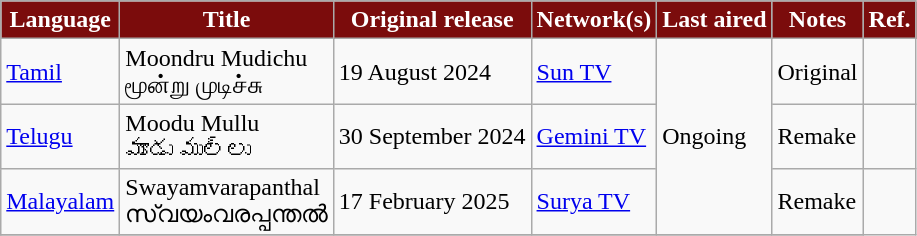<table class="wikitable" style="margin-right: 0;">
<tr style="color:black">
<th style="background:#7b0c0c;color:white">Language</th>
<th style="background:#7b0c0c;color:white">Title</th>
<th style="background:#7b0c0c;color:white">Original release</th>
<th style="background:#7b0c0c;color:white">Network(s)</th>
<th style="background:#7b0c0c;color:white">Last aired</th>
<th style="background:#7b0c0c;color:white">Notes</th>
<th style="background:#7b0c0c;color:white">Ref.</th>
</tr>
<tr>
<td><a href='#'>Tamil</a></td>
<td>Moondru Mudichu <br> மூன்று முடிச்சு</td>
<td>19 August 2024</td>
<td><a href='#'>Sun TV</a></td>
<td rowspan="3">Ongoing</td>
<td>Original</td>
<td></td>
</tr>
<tr>
<td><a href='#'>Telugu</a></td>
<td>Moodu Mullu <br> మూడు ముల్లు</td>
<td>30 September 2024</td>
<td><a href='#'>Gemini TV</a></td>
<td>Remake</td>
<td></td>
</tr>
<tr>
<td><a href='#'>Malayalam</a></td>
<td>Swayamvarapanthal <br> സ്വയംവരപ്പന്തല്‍</td>
<td>17 February 2025</td>
<td><a href='#'>Surya TV</a></td>
<td>Remake</td>
</tr>
<tr>
</tr>
</table>
